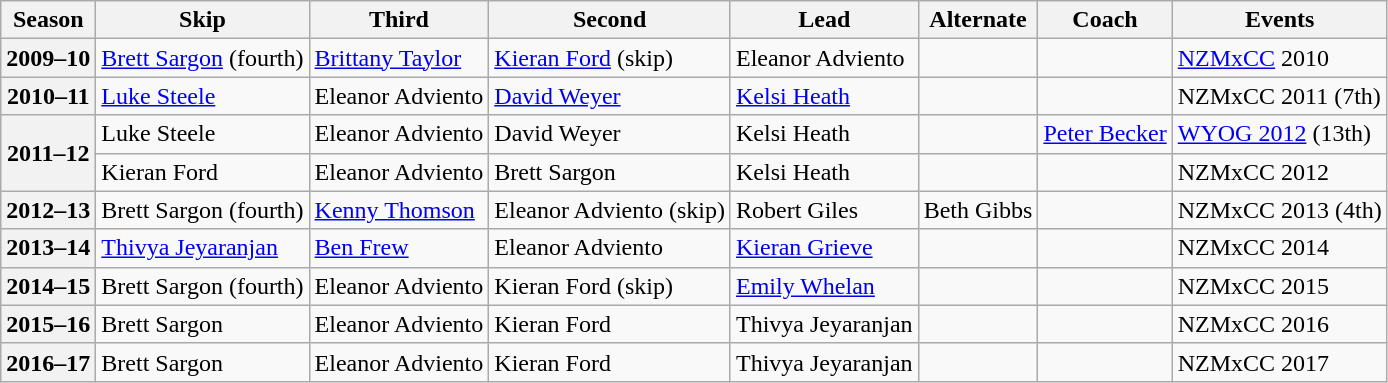<table class="wikitable">
<tr>
<th scope="col">Season</th>
<th scope="col">Skip</th>
<th scope="col">Third</th>
<th scope="col">Second</th>
<th scope="col">Lead</th>
<th scope="col">Alternate</th>
<th scope="col">Coach</th>
<th scope="col">Events</th>
</tr>
<tr>
<th scope="row">2009–10</th>
<td><a href='#'>Brett Sargon</a> (fourth)</td>
<td><a href='#'>Brittany Taylor</a></td>
<td><a href='#'>Kieran Ford</a> (skip)</td>
<td>Eleanor Adviento</td>
<td></td>
<td></td>
<td><a href='#'>NZMxCC</a> 2010 </td>
</tr>
<tr>
<th scope="row">2010–11</th>
<td><a href='#'>Luke Steele</a></td>
<td>Eleanor Adviento</td>
<td><a href='#'>David Weyer</a></td>
<td><a href='#'>Kelsi Heath</a></td>
<td></td>
<td></td>
<td>NZMxCC 2011 (7th)</td>
</tr>
<tr>
<th scope="row" rowspan="2">2011–12</th>
<td>Luke Steele</td>
<td>Eleanor Adviento</td>
<td>David Weyer</td>
<td>Kelsi Heath</td>
<td></td>
<td><a href='#'>Peter Becker</a></td>
<td><a href='#'>WYOG 2012</a> (13th)</td>
</tr>
<tr>
<td>Kieran Ford</td>
<td>Eleanor Adviento</td>
<td>Brett Sargon</td>
<td>Kelsi Heath</td>
<td></td>
<td></td>
<td>NZMxCC 2012 </td>
</tr>
<tr>
<th scope="row">2012–13</th>
<td>Brett Sargon (fourth)</td>
<td><a href='#'>Kenny Thomson</a></td>
<td>Eleanor Adviento (skip)</td>
<td>Robert Giles</td>
<td>Beth Gibbs</td>
<td></td>
<td>NZMxCC 2013 (4th)</td>
</tr>
<tr>
<th scope="row">2013–14</th>
<td><a href='#'>Thivya Jeyaranjan</a></td>
<td><a href='#'>Ben Frew</a></td>
<td>Eleanor Adviento</td>
<td><a href='#'>Kieran Grieve</a></td>
<td></td>
<td></td>
<td>NZMxCC 2014 </td>
</tr>
<tr>
<th scope="row">2014–15</th>
<td>Brett Sargon (fourth)</td>
<td>Eleanor Adviento</td>
<td>Kieran Ford (skip)</td>
<td><a href='#'>Emily Whelan</a></td>
<td></td>
<td></td>
<td>NZMxCC 2015 </td>
</tr>
<tr>
<th scope="row">2015–16</th>
<td>Brett Sargon</td>
<td>Eleanor Adviento</td>
<td>Kieran Ford</td>
<td>Thivya Jeyaranjan</td>
<td></td>
<td></td>
<td>NZMxCC 2016 </td>
</tr>
<tr>
<th scope="row">2016–17</th>
<td>Brett Sargon</td>
<td>Eleanor Adviento</td>
<td>Kieran Ford</td>
<td>Thivya Jeyaranjan</td>
<td></td>
<td></td>
<td>NZMxCC 2017 </td>
</tr>
</table>
